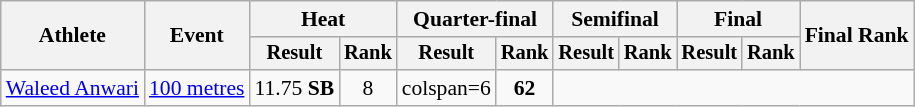<table class="wikitable" style="font-size:90%">
<tr>
<th rowspan="2">Athlete</th>
<th rowspan="2">Event</th>
<th colspan="2">Heat</th>
<th colspan="2">Quarter-final</th>
<th colspan="2">Semifinal</th>
<th colspan="2">Final</th>
<th colspan="2" rowspan="2">Final Rank</th>
</tr>
<tr style="font-size:95%">
<th>Result</th>
<th>Rank</th>
<th>Result</th>
<th>Rank</th>
<th>Result</th>
<th>Rank</th>
<th>Result</th>
<th>Rank</th>
</tr>
<tr align=center>
<td align=left><a href='#'>Waleed Anwari</a></td>
<td align=left><a href='#'>100 metres</a></td>
<td>11.75 <strong>SB</strong></td>
<td>8</td>
<td>colspan=6 </td>
<td><strong>62</strong></td>
</tr>
</table>
